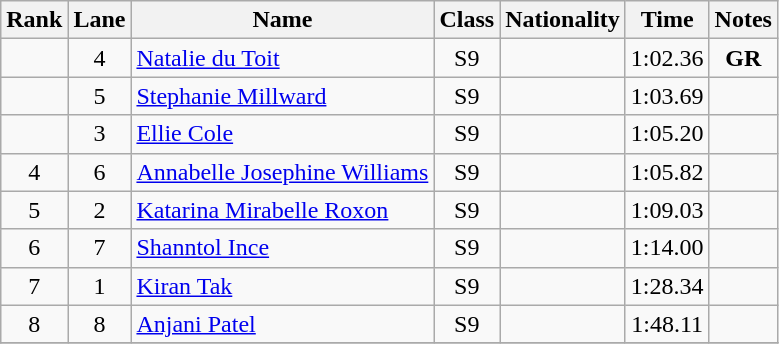<table class="wikitable sortable" style="text-align:center">
<tr>
<th>Rank</th>
<th>Lane</th>
<th>Name</th>
<th>Class</th>
<th>Nationality</th>
<th>Time</th>
<th>Notes</th>
</tr>
<tr>
<td></td>
<td>4</td>
<td align=left><a href='#'>Natalie du Toit</a></td>
<td>S9</td>
<td align=left></td>
<td>1:02.36</td>
<td><strong>GR</strong></td>
</tr>
<tr>
<td></td>
<td>5</td>
<td align=left><a href='#'>Stephanie Millward</a></td>
<td>S9</td>
<td align=left></td>
<td>1:03.69</td>
<td></td>
</tr>
<tr>
<td></td>
<td>3</td>
<td align=left><a href='#'>Ellie Cole</a></td>
<td>S9</td>
<td align=left></td>
<td>1:05.20</td>
<td></td>
</tr>
<tr>
<td>4</td>
<td>6</td>
<td align=left><a href='#'>Annabelle Josephine Williams</a></td>
<td>S9</td>
<td align=left></td>
<td>1:05.82</td>
<td></td>
</tr>
<tr>
<td>5</td>
<td>2</td>
<td align=left><a href='#'>Katarina Mirabelle Roxon</a></td>
<td>S9</td>
<td align=left></td>
<td>1:09.03</td>
<td></td>
</tr>
<tr>
<td>6</td>
<td>7</td>
<td align=left><a href='#'>Shanntol Ince</a></td>
<td>S9</td>
<td align=left></td>
<td>1:14.00</td>
<td></td>
</tr>
<tr>
<td>7</td>
<td>1</td>
<td align=left><a href='#'>Kiran Tak</a></td>
<td>S9</td>
<td align=left></td>
<td>1:28.34</td>
<td></td>
</tr>
<tr>
<td>8</td>
<td>8</td>
<td align=left><a href='#'>Anjani Patel</a></td>
<td>S9</td>
<td align=left></td>
<td>1:48.11</td>
<td></td>
</tr>
<tr>
</tr>
</table>
